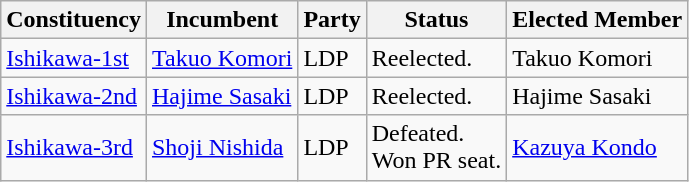<table class="wikitable">
<tr>
<th>Constituency</th>
<th>Incumbent</th>
<th>Party</th>
<th>Status</th>
<th>Elected Member</th>
</tr>
<tr>
<td><a href='#'>Ishikawa-1st</a></td>
<td><a href='#'>Takuo Komori</a></td>
<td>LDP</td>
<td>Reelected.</td>
<td>Takuo Komori</td>
</tr>
<tr>
<td><a href='#'>Ishikawa-2nd</a></td>
<td><a href='#'>Hajime Sasaki</a></td>
<td>LDP</td>
<td>Reelected.</td>
<td>Hajime Sasaki</td>
</tr>
<tr>
<td><a href='#'>Ishikawa-3rd</a></td>
<td><a href='#'>Shoji Nishida</a></td>
<td>LDP</td>
<td>Defeated.<br>Won PR seat.</td>
<td><a href='#'>Kazuya Kondo</a></td>
</tr>
</table>
